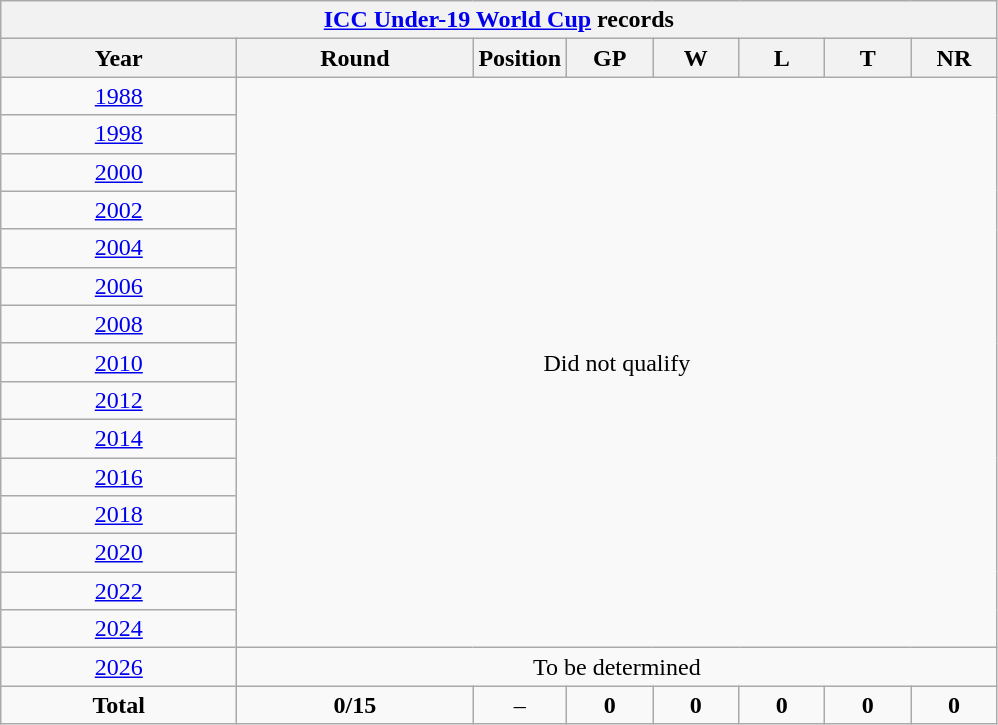<table class="wikitable" style="text-align: center; width=900px;">
<tr>
<th colspan=9><a href='#'>ICC Under-19 World Cup</a> records</th>
</tr>
<tr>
<th width=150>Year</th>
<th width=150>Round</th>
<th width=50>Position</th>
<th width=50>GP</th>
<th width=50>W</th>
<th width=50>L</th>
<th width=50>T</th>
<th width=50>NR</th>
</tr>
<tr>
<td> <a href='#'>1988</a></td>
<td colspan=8 rowspan=15>Did not qualify</td>
</tr>
<tr>
<td> <a href='#'>1998</a></td>
</tr>
<tr>
<td> <a href='#'>2000</a></td>
</tr>
<tr>
<td> <a href='#'>2002</a></td>
</tr>
<tr>
<td> <a href='#'>2004</a></td>
</tr>
<tr>
<td> <a href='#'>2006</a></td>
</tr>
<tr>
<td> <a href='#'>2008</a></td>
</tr>
<tr>
<td> <a href='#'>2010</a></td>
</tr>
<tr>
<td> <a href='#'>2012</a></td>
</tr>
<tr>
<td> <a href='#'>2014</a></td>
</tr>
<tr>
<td> <a href='#'>2016</a></td>
</tr>
<tr>
<td> <a href='#'>2018</a></td>
</tr>
<tr>
<td> <a href='#'>2020</a></td>
</tr>
<tr>
<td> <a href='#'>2022</a></td>
</tr>
<tr>
<td> <a href='#'>2024</a></td>
</tr>
<tr>
<td>  <a href='#'>2026</a></td>
<td colspan=8 rowspan=1>To be determined</td>
</tr>
<tr>
<td><strong>Total</strong></td>
<td><strong>0/15</strong></td>
<td>–</td>
<td><strong>0</strong></td>
<td><strong>0</strong></td>
<td><strong>0</strong></td>
<td><strong>0</strong></td>
<td><strong>0</strong></td>
</tr>
</table>
